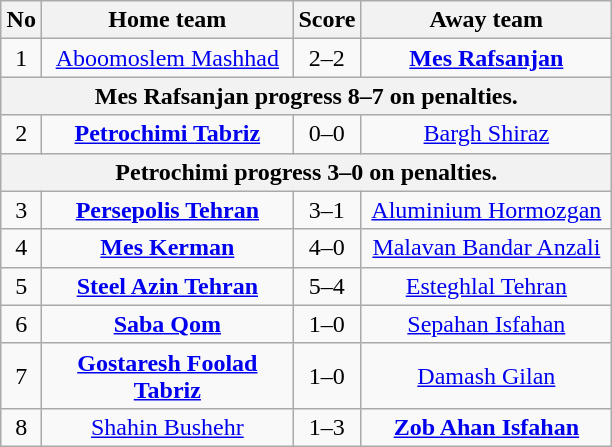<table class="wikitable sortable" style="text-align:center">
<tr>
<th width=20>No</th>
<th width=160>Home team</th>
<th width=27>Score</th>
<th width=160>Away team</th>
</tr>
<tr>
<td>1</td>
<td><a href='#'>Aboomoslem Mashhad</a></td>
<td>2–2</td>
<td><strong><a href='#'>Mes Rafsanjan</a></strong></td>
</tr>
<tr>
<th colspan=4>Mes Rafsanjan progress 8–7 on penalties.</th>
</tr>
<tr>
<td>2</td>
<td><strong><a href='#'>Petrochimi Tabriz</a></strong></td>
<td>0–0</td>
<td><a href='#'>Bargh Shiraz</a></td>
</tr>
<tr>
<th colspan=4>Petrochimi progress 3–0 on penalties.</th>
</tr>
<tr>
<td>3</td>
<td><strong><a href='#'>Persepolis Tehran</a></strong></td>
<td>3–1</td>
<td><a href='#'>Aluminium Hormozgan</a></td>
</tr>
<tr>
<td>4</td>
<td><strong><a href='#'>Mes Kerman</a></strong></td>
<td>4–0</td>
<td><a href='#'>Malavan Bandar Anzali</a></td>
</tr>
<tr>
<td>5</td>
<td><strong><a href='#'>Steel Azin Tehran</a></strong></td>
<td>5–4</td>
<td><a href='#'>Esteghlal Tehran</a></td>
</tr>
<tr>
<td>6</td>
<td><strong><a href='#'>Saba Qom</a></strong></td>
<td>1–0</td>
<td><a href='#'>Sepahan Isfahan</a></td>
</tr>
<tr>
<td>7</td>
<td><strong><a href='#'>Gostaresh Foolad Tabriz</a></strong></td>
<td>1–0</td>
<td><a href='#'>Damash Gilan</a></td>
</tr>
<tr>
<td>8</td>
<td><a href='#'>Shahin Bushehr</a></td>
<td>1–3</td>
<td><strong><a href='#'>Zob Ahan Isfahan</a></strong></td>
</tr>
</table>
